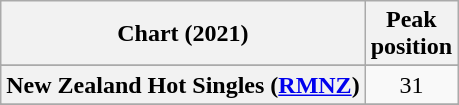<table class="wikitable sortable plainrowheaders" style="text-align:center">
<tr>
<th>Chart (2021)</th>
<th>Peak<br>position</th>
</tr>
<tr>
</tr>
<tr>
<th scope="row">New Zealand Hot Singles (<a href='#'>RMNZ</a>)</th>
<td>31</td>
</tr>
<tr>
</tr>
<tr>
</tr>
<tr>
</tr>
</table>
